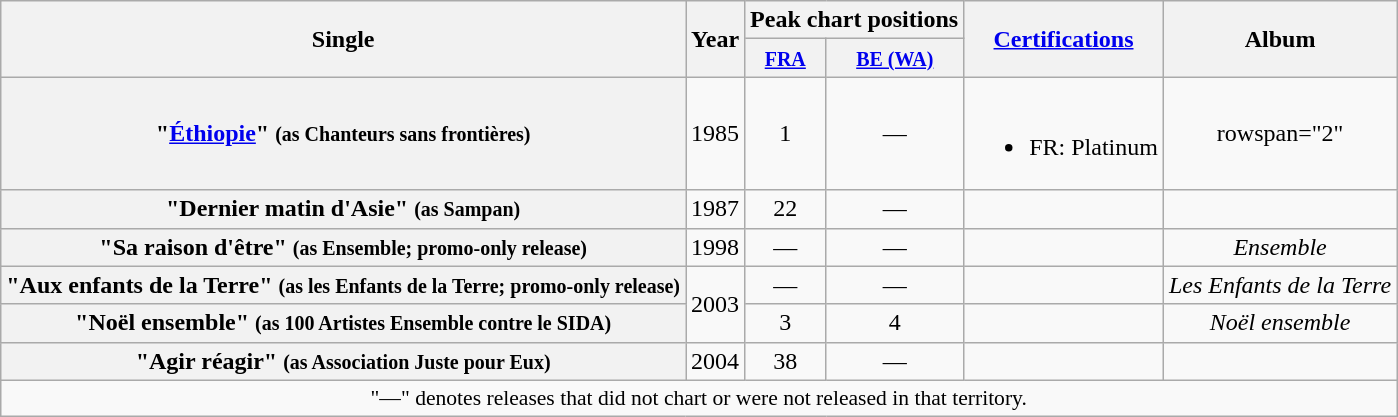<table class="wikitable plainrowheaders" style="text-align:center;">
<tr>
<th rowspan="2">Single</th>
<th rowspan="2">Year</th>
<th colspan="2">Peak chart positions</th>
<th rowspan="2"><a href='#'>Certifications</a></th>
<th rowspan="2">Album</th>
</tr>
<tr>
<th><small><a href='#'>FRA</a></small><br></th>
<th><small><a href='#'>BE (WA)</a></small><br></th>
</tr>
<tr>
<th scope="row">"<a href='#'>Éthiopie</a>" <small>(as Chanteurs sans frontières)</small></th>
<td>1985</td>
<td>1</td>
<td>—</td>
<td><br><ul><li>FR: Platinum</li></ul></td>
<td>rowspan="2" </td>
</tr>
<tr>
<th scope="row">"Dernier matin d'Asie" <small>(as Sampan)</small></th>
<td>1987</td>
<td>22</td>
<td>—</td>
<td></td>
</tr>
<tr>
<th scope="row">"Sa raison d'être" <small>(as Ensemble; promo-only release)</small></th>
<td>1998</td>
<td>—</td>
<td>—</td>
<td></td>
<td><em>Ensemble</em></td>
</tr>
<tr>
<th scope="row">"Aux enfants de la Terre" <small>(as les Enfants de la Terre; promo-only release)</small></th>
<td rowspan="2">2003</td>
<td>—</td>
<td>—</td>
<td></td>
<td><em>Les Enfants de la Terre</em></td>
</tr>
<tr>
<th scope="row">"Noël ensemble" <small>(as 100 Artistes Ensemble contre le SIDA)</small></th>
<td>3</td>
<td>4</td>
<td></td>
<td><em>Noël ensemble</em></td>
</tr>
<tr>
<th scope="row">"Agir réagir" <small>(as Association Juste pour Eux)</small></th>
<td>2004</td>
<td>38</td>
<td>—</td>
<td></td>
<td></td>
</tr>
<tr>
<td colspan="6" style="font-size:90%">"—" denotes releases that did not chart or were not released in that territory.</td>
</tr>
</table>
